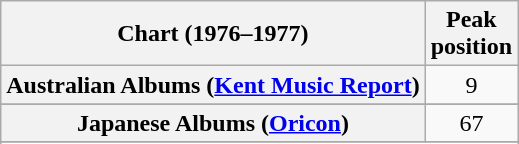<table class="wikitable sortable plainrowheaders" style="text-align:center">
<tr>
<th scope="col">Chart (1976–1977)</th>
<th scope="col">Peak<br>position</th>
</tr>
<tr>
<th scope="row">Australian Albums (<a href='#'>Kent Music Report</a>)</th>
<td>9</td>
</tr>
<tr>
</tr>
<tr>
</tr>
<tr>
<th scope="row">Japanese Albums (<a href='#'>Oricon</a>)</th>
<td align="center">67</td>
</tr>
<tr>
</tr>
<tr>
</tr>
</table>
